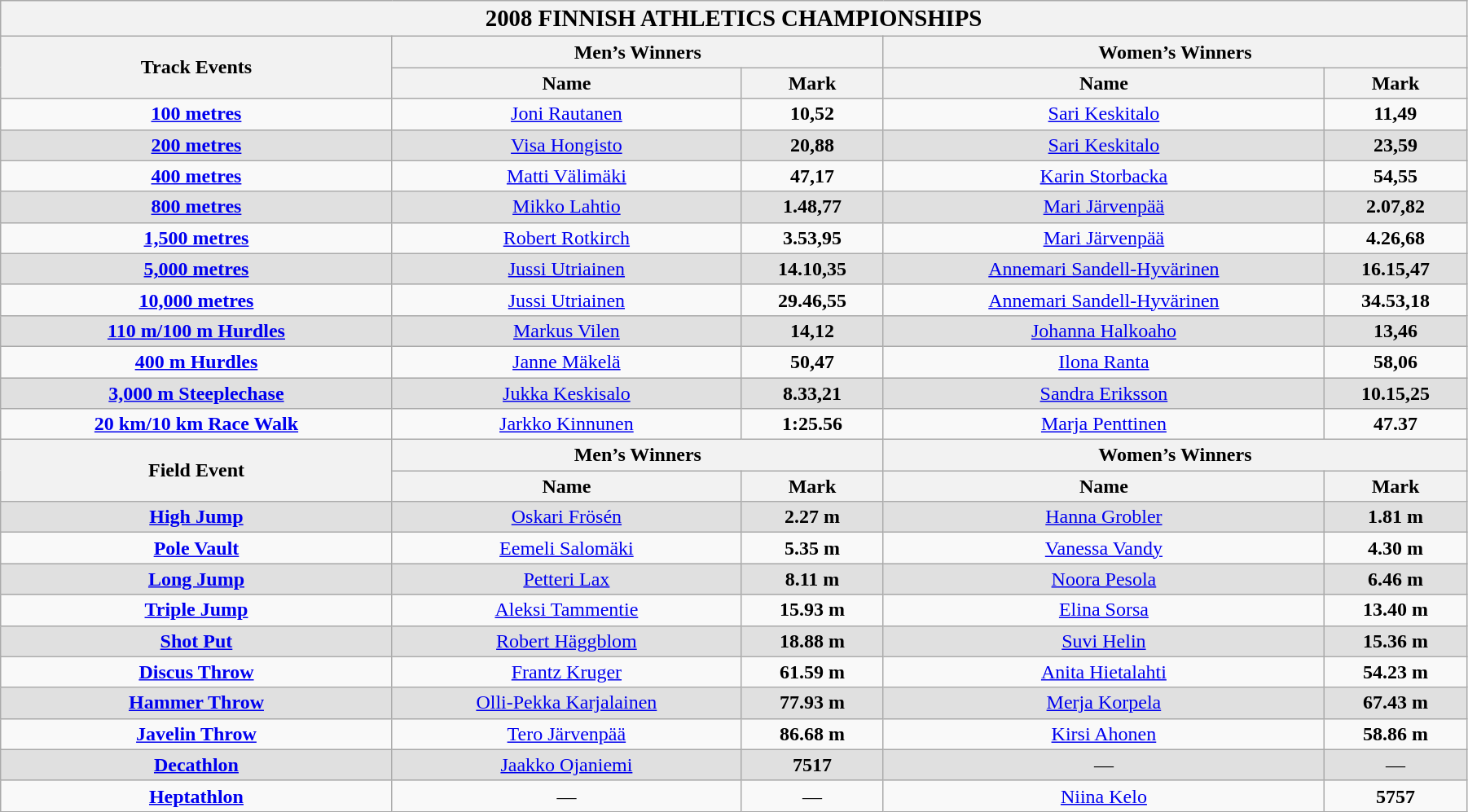<table class="wikitable" style=" text-align:center; font-size:100%;" width="95%">
<tr>
<th colspan="5"><big> 2008 FINNISH ATHLETICS CHAMPIONSHIPS</big></th>
</tr>
<tr>
<th rowspan=2>Track Events</th>
<th colspan=2>Men’s Winners</th>
<th colspan=2>Women’s Winners</th>
</tr>
<tr>
<th>Name</th>
<th>Mark</th>
<th>Name</th>
<th>Mark</th>
</tr>
<tr>
<td><strong><a href='#'>100&nbsp;metres</a></strong><br></td>
<td><a href='#'>Joni Rautanen</a></td>
<td><strong>10,52</strong></td>
<td><a href='#'>Sari Keskitalo</a></td>
<td><strong>11,49</strong></td>
</tr>
<tr bgcolor="#e0e0e0">
<td><strong><a href='#'>200&nbsp;metres</a></strong></td>
<td><a href='#'>Visa Hongisto</a></td>
<td><strong>20,88</strong></td>
<td><a href='#'>Sari Keskitalo</a></td>
<td><strong>23,59</strong></td>
</tr>
<tr>
<td><strong><a href='#'>400&nbsp;metres</a></strong></td>
<td><a href='#'>Matti Välimäki</a></td>
<td><strong>47,17</strong></td>
<td><a href='#'>Karin Storbacka</a></td>
<td><strong>54,55</strong></td>
</tr>
<tr bgcolor="#e0e0e0">
<td><strong><a href='#'>800&nbsp;metres</a></strong></td>
<td><a href='#'>Mikko Lahtio</a></td>
<td><strong>1.48,77</strong></td>
<td><a href='#'>Mari Järvenpää</a></td>
<td><strong>2.07,82</strong></td>
</tr>
<tr>
<td><strong><a href='#'>1,500 metres</a></strong></td>
<td><a href='#'>Robert Rotkirch</a></td>
<td><strong>3.53,95</strong></td>
<td><a href='#'>Mari Järvenpää</a></td>
<td><strong>4.26,68</strong></td>
</tr>
<tr bgcolor="#e0e0e0">
<td><strong><a href='#'>5,000 metres</a></strong></td>
<td><a href='#'>Jussi Utriainen</a></td>
<td><strong>14.10,35</strong></td>
<td><a href='#'>Annemari Sandell-Hyvärinen</a></td>
<td><strong>16.15,47</strong></td>
</tr>
<tr>
<td><strong><a href='#'>10,000 metres</a></strong></td>
<td><a href='#'>Jussi Utriainen</a></td>
<td><strong>29.46,55</strong></td>
<td><a href='#'>Annemari Sandell-Hyvärinen</a></td>
<td><strong>34.53,18</strong></td>
</tr>
<tr bgcolor="#e0e0e0">
<td><strong><a href='#'>110 m/100 m Hurdles</a></strong></td>
<td><a href='#'>Markus Vilen</a></td>
<td><strong>14,12</strong></td>
<td><a href='#'>Johanna Halkoaho</a></td>
<td><strong>13,46</strong></td>
</tr>
<tr>
<td><strong><a href='#'>400 m Hurdles</a></strong></td>
<td><a href='#'>Janne Mäkelä</a></td>
<td><strong>50,47</strong></td>
<td><a href='#'>Ilona Ranta</a></td>
<td><strong>58,06</strong></td>
</tr>
<tr bgcolor="#e0e0e0">
<td><strong><a href='#'>3,000 m Steeplechase</a></strong></td>
<td><a href='#'>Jukka Keskisalo</a></td>
<td><strong>8.33,21</strong></td>
<td><a href='#'>Sandra Eriksson</a></td>
<td><strong>10.15,25</strong></td>
</tr>
<tr>
<td><strong><a href='#'>20 km/10 km Race Walk</a></strong></td>
<td><a href='#'>Jarkko Kinnunen</a></td>
<td><strong>1:25.56</strong></td>
<td><a href='#'>Marja Penttinen</a></td>
<td><strong>47.37</strong></td>
</tr>
<tr>
<th rowspan=2>Field Event</th>
<th colspan=2>Men’s Winners</th>
<th colspan=2>Women’s Winners</th>
</tr>
<tr>
<th>Name</th>
<th>Mark</th>
<th>Name</th>
<th>Mark</th>
</tr>
<tr bgcolor="#e0e0e0">
<td><strong><a href='#'>High Jump</a></strong></td>
<td><a href='#'>Oskari Frösén</a></td>
<td><strong>2.27 m</strong></td>
<td><a href='#'>Hanna Grobler</a></td>
<td><strong>1.81 m</strong></td>
</tr>
<tr>
<td><strong><a href='#'>Pole Vault</a></strong></td>
<td><a href='#'>Eemeli Salomäki</a></td>
<td><strong>5.35 m</strong></td>
<td><a href='#'>Vanessa Vandy</a></td>
<td><strong>4.30 m</strong></td>
</tr>
<tr bgcolor="#e0e0e0">
<td><strong><a href='#'>Long Jump</a></strong></td>
<td><a href='#'>Petteri Lax</a></td>
<td><strong>8.11 m</strong></td>
<td><a href='#'>Noora Pesola</a></td>
<td><strong>6.46 m</strong></td>
</tr>
<tr>
<td><strong><a href='#'>Triple Jump</a></strong></td>
<td><a href='#'>Aleksi Tammentie</a></td>
<td><strong>15.93 m</strong></td>
<td><a href='#'>Elina Sorsa</a></td>
<td><strong>13.40 m</strong></td>
</tr>
<tr bgcolor="#e0e0e0">
<td><strong><a href='#'>Shot Put</a></strong></td>
<td><a href='#'>Robert Häggblom</a></td>
<td><strong>18.88 m</strong></td>
<td><a href='#'>Suvi Helin</a></td>
<td><strong>15.36 m</strong></td>
</tr>
<tr>
<td><strong><a href='#'>Discus Throw</a></strong></td>
<td><a href='#'>Frantz Kruger</a></td>
<td><strong>61.59 m</strong></td>
<td><a href='#'>Anita Hietalahti</a></td>
<td><strong>54.23 m</strong></td>
</tr>
<tr bgcolor="#e0e0e0">
<td><strong><a href='#'>Hammer Throw</a></strong></td>
<td><a href='#'>Olli-Pekka Karjalainen</a></td>
<td><strong>77.93 m</strong></td>
<td><a href='#'>Merja Korpela</a></td>
<td><strong>67.43 m</strong></td>
</tr>
<tr>
<td><strong><a href='#'>Javelin Throw</a></strong></td>
<td><a href='#'>Tero Järvenpää</a></td>
<td><strong>86.68 m</strong></td>
<td><a href='#'>Kirsi Ahonen</a></td>
<td><strong>58.86 m</strong></td>
</tr>
<tr bgcolor="#e0e0e0">
<td><strong><a href='#'>Decathlon</a></strong></td>
<td><a href='#'>Jaakko Ojaniemi</a></td>
<td><strong>7517</strong></td>
<td>—</td>
<td>—</td>
</tr>
<tr>
<td><strong><a href='#'>Heptathlon</a></strong></td>
<td>—</td>
<td>—</td>
<td><a href='#'>Niina Kelo</a></td>
<td><strong>5757</strong></td>
</tr>
</table>
